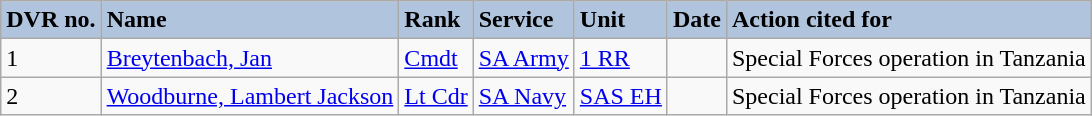<table class="wikitable sortable" style="margin:0.5em auto; font-size:100%;">
<tr>
<td style="background:#b0c4de;"><strong>DVR no.</strong></td>
<td style="background:#b0c4de;"><strong>Name</strong></td>
<td style="background:#b0c4de;"><strong> Rank</strong></td>
<td style="background:#b0c4de;"><strong>Service</strong></td>
<td style="background:#b0c4de;"><strong>Unit</strong></td>
<td style="background:#b0c4de;"><strong>Date</strong></td>
<td style="background:#b0c4de;" class="unsortable"><strong>Action cited for</strong></td>
</tr>
<tr>
<td>1</td>
<td><a href='#'>Breytenbach, Jan</a></td>
<td data-sort-value="6"><a href='#'>Cmdt</a></td>
<td><a href='#'>SA Army</a></td>
<td><a href='#'>1 RR</a></td>
<td></td>
<td>Special Forces operation in Tanzania </td>
</tr>
<tr>
<td>2</td>
<td><a href='#'>Woodburne, Lambert Jackson</a></td>
<td data-sort-value="7"><a href='#'>Lt Cdr</a></td>
<td><a href='#'>SA Navy</a></td>
<td><a href='#'>SAS EH</a></td>
<td></td>
<td>Special Forces operation in Tanzania </td>
</tr>
</table>
